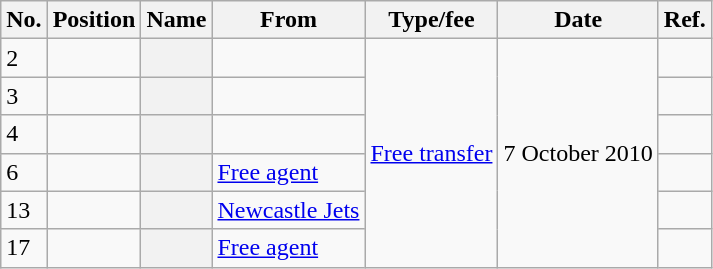<table class="wikitable plainrowheaders sortable" style="text-align:center; text-align:left">
<tr>
<th>No.</th>
<th>Position</th>
<th>Name</th>
<th>From</th>
<th>Type/fee</th>
<th>Date</th>
<th>Ref.</th>
</tr>
<tr>
<td>2</td>
<td></td>
<th scope="row"></th>
<td></td>
<td rowspan="6"><a href='#'>Free transfer</a></td>
<td rowspan="6">7 October 2010</td>
<td></td>
</tr>
<tr>
<td>3</td>
<td></td>
<th scope="row"></th>
<td></td>
<td></td>
</tr>
<tr>
<td>4</td>
<td></td>
<th scope="row"></th>
<td></td>
<td></td>
</tr>
<tr>
<td>6</td>
<td></td>
<th scope="row"></th>
<td><a href='#'>Free agent</a></td>
<td></td>
</tr>
<tr>
<td>13</td>
<td></td>
<th scope="row"></th>
<td><a href='#'>Newcastle Jets</a></td>
<td></td>
</tr>
<tr>
<td>17</td>
<td></td>
<th scope="row"></th>
<td><a href='#'>Free agent</a></td>
<td></td>
</tr>
</table>
